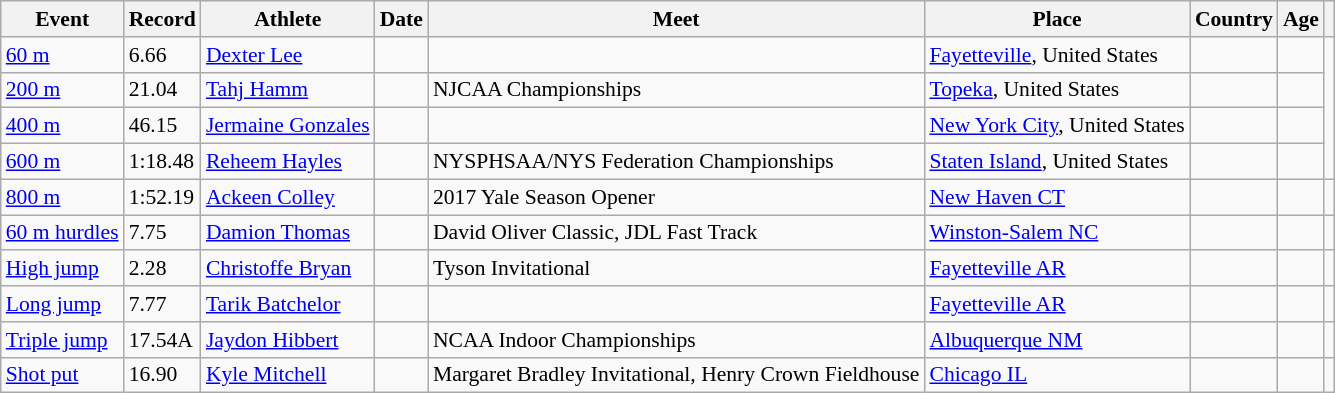<table class="wikitable sortable" style="font-size: 90%;">
<tr>
<th>Event</th>
<th>Record</th>
<th>Athlete</th>
<th>Date</th>
<th>Meet</th>
<th>Place</th>
<th>Country</th>
<th>Age</th>
<th></th>
</tr>
<tr>
<td><a href='#'>60 m</a></td>
<td>6.66</td>
<td><a href='#'>Dexter Lee</a></td>
<td></td>
<td></td>
<td><a href='#'>Fayetteville</a>, United States</td>
<td></td>
<td></td>
</tr>
<tr>
<td><a href='#'>200 m</a></td>
<td>21.04</td>
<td><a href='#'>Tahj Hamm</a></td>
<td></td>
<td>NJCAA Championships</td>
<td><a href='#'>Topeka</a>, United States</td>
<td></td>
<td></td>
</tr>
<tr>
<td><a href='#'>400 m</a></td>
<td>46.15</td>
<td><a href='#'>Jermaine Gonzales</a></td>
<td></td>
<td></td>
<td><a href='#'>New York City</a>, United States</td>
<td></td>
<td></td>
</tr>
<tr>
<td><a href='#'>600 m</a></td>
<td>1:18.48</td>
<td><a href='#'>Reheem Hayles</a></td>
<td></td>
<td>NYSPHSAA/NYS Federation Championships</td>
<td><a href='#'>Staten Island</a>, United States</td>
<td></td>
<td></td>
</tr>
<tr>
<td><a href='#'>800 m</a></td>
<td>1:52.19</td>
<td><a href='#'>Ackeen Colley</a></td>
<td></td>
<td>2017 Yale Season Opener</td>
<td><a href='#'>New Haven CT</a></td>
<td></td>
<td></td>
<td></td>
</tr>
<tr>
<td><a href='#'>60 m hurdles</a></td>
<td>7.75</td>
<td><a href='#'>Damion Thomas</a></td>
<td></td>
<td>David Oliver Classic, JDL Fast Track</td>
<td><a href='#'>Winston-Salem NC</a></td>
<td></td>
<td></td>
<td></td>
</tr>
<tr>
<td><a href='#'>High jump</a></td>
<td>2.28</td>
<td><a href='#'>Christoffe Bryan</a></td>
<td></td>
<td>Tyson Invitational</td>
<td><a href='#'>Fayetteville AR</a></td>
<td></td>
<td></td>
<td></td>
</tr>
<tr>
<td><a href='#'>Long jump</a></td>
<td>7.77</td>
<td><a href='#'>Tarik Batchelor</a></td>
<td></td>
<td></td>
<td><a href='#'>Fayetteville AR</a></td>
<td></td>
<td></td>
<td></td>
</tr>
<tr>
<td><a href='#'>Triple jump</a></td>
<td>17.54A</td>
<td><a href='#'>Jaydon Hibbert</a></td>
<td></td>
<td>NCAA Indoor Championships</td>
<td><a href='#'>Albuquerque NM</a></td>
<td></td>
<td></td>
<td></td>
</tr>
<tr>
<td><a href='#'>Shot put</a></td>
<td>16.90</td>
<td><a href='#'>Kyle Mitchell</a></td>
<td></td>
<td>Margaret Bradley Invitational, Henry Crown Fieldhouse</td>
<td><a href='#'>Chicago IL</a></td>
<td></td>
<td></td>
<td></td>
</tr>
</table>
